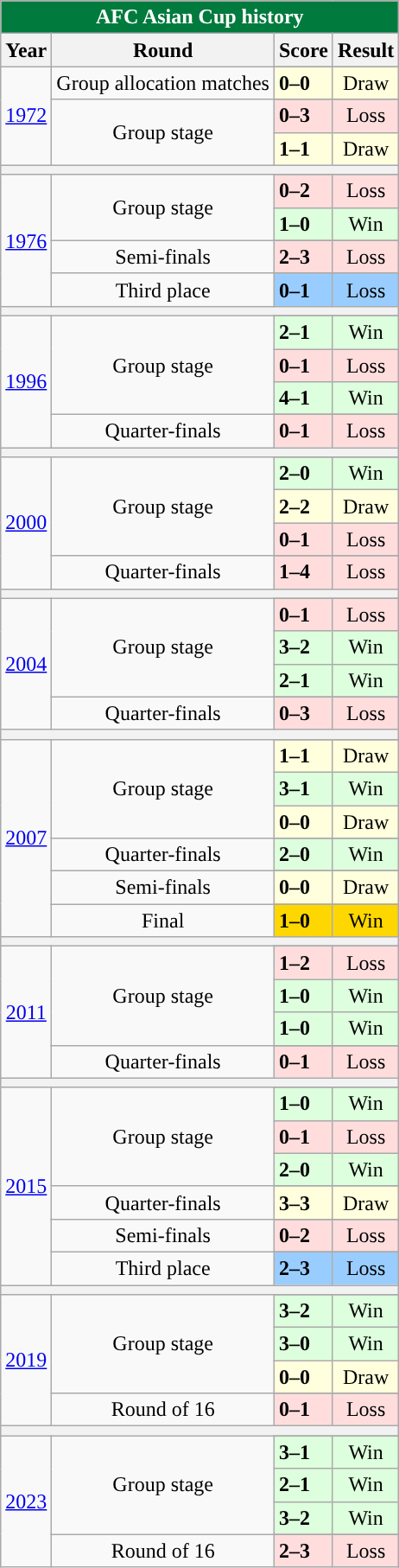<table class="wikitable sortable mw-collapsible mw-collapsed"  style="text-align:center;">
<tr>
<th colspan=4 style="background: #007A3D; color: #FFFFFF;">AFC Asian Cup history</th>
</tr>
<tr>
<th>Year</th>
<th>Round</th>
<th>Score</th>
<th>Result</th>
</tr>
<tr>
<td rowspan=5><a href='#'>1972</a></td>
<td rowspan=2>Group allocation matches</td>
</tr>
<tr bgcolor=#ffffdd>
<td align="left"> <strong>0–0  </strong> </td>
<td>Draw</td>
</tr>
<tr>
<td rowspan=3>Group stage</td>
</tr>
<tr bgcolor=#ffdddd>
<td align="left"> <strong>0–3</strong> </td>
<td>Loss</td>
</tr>
<tr bgcolor=#ffffdd>
<td align="left"> <strong>1–1</strong> </td>
<td>Draw</td>
</tr>
<tr>
<th colspan="4"></th>
</tr>
<tr>
<td rowspan=7><a href='#'>1976</a></td>
<td rowspan=3>Group stage</td>
</tr>
<tr bgcolor=#ffdddd>
<td align="left"> <strong>0–2</strong> </td>
<td>Loss</td>
</tr>
<tr bgcolor=#ddffdd>
<td align="left"> <strong>1–0</strong> </td>
<td>Win</td>
</tr>
<tr>
<td rowspan=2>Semi-finals</td>
</tr>
<tr bgcolor=#ffdddd>
<td align="left"> <strong>2–3 </strong> </td>
<td>Loss</td>
</tr>
<tr>
<td rowspan=2>Third place</td>
</tr>
<tr style="background:#9ACDFF;">
<td align="left"> <strong>0–1</strong> </td>
<td>Loss</td>
</tr>
<tr>
<th colspan="4"></th>
</tr>
<tr>
<td rowspan=6><a href='#'>1996</a></td>
<td rowspan=4>Group stage</td>
</tr>
<tr bgcolor=#ddffdd>
<td align="left"> <strong>2–1</strong> </td>
<td>Win</td>
</tr>
<tr bgcolor=#ffdddd>
<td align="left"> <strong>0–1</strong> </td>
<td>Loss</td>
</tr>
<tr bgcolor=#ddffdd>
<td align="left"> <strong>4–1</strong> </td>
<td>Win</td>
</tr>
<tr>
<td rowspan=2>Quarter-finals</td>
</tr>
<tr bgcolor=#ffdddd>
<td align="left"> <strong>0–1 </strong> </td>
<td>Loss</td>
</tr>
<tr>
<th colspan="4"></th>
</tr>
<tr>
<td rowspan=6><a href='#'>2000</a></td>
<td rowspan=4>Group stage</td>
</tr>
<tr bgcolor=#ddffdd>
<td align="left"> <strong>2–0</strong> </td>
<td>Win</td>
</tr>
<tr bgcolor=#ffffdd>
<td align="left"> <strong>2–2</strong> </td>
<td>Draw</td>
</tr>
<tr bgcolor=#ffdddd>
<td align="left"> <strong>0–1</strong> </td>
<td>Loss</td>
</tr>
<tr>
<td rowspan=2>Quarter-finals</td>
</tr>
<tr bgcolor=#ffdddd>
<td align="left"> <strong>1–4</strong> </td>
<td>Loss</td>
</tr>
<tr>
<th colspan="4"></th>
</tr>
<tr>
<td rowspan=6><a href='#'>2004</a></td>
<td rowspan=4>Group stage</td>
</tr>
<tr bgcolor=#ffdddd>
<td align="left"> <strong>0–1</strong> </td>
<td>Loss</td>
</tr>
<tr bgcolor=#ddffdd>
<td align="left"> <strong>3–2</strong> </td>
<td>Win</td>
</tr>
<tr bgcolor=#ddffdd>
<td align="left"> <strong>2–1</strong> </td>
<td>Win</td>
</tr>
<tr>
<td rowspan=2>Quarter-finals</td>
</tr>
<tr bgcolor=#ffdddd>
<td align="left"> <strong>0–3</strong> </td>
<td>Loss</td>
</tr>
<tr>
<th colspan="4"></th>
</tr>
<tr>
<td rowspan=10><a href='#'>2007</a></td>
<td rowspan=4>Group stage</td>
</tr>
<tr bgcolor=#ffffdd>
<td align="left"> <strong>1–1</strong> </td>
<td>Draw</td>
</tr>
<tr bgcolor=#ddffdd>
<td align="left"> <strong>3–1</strong> </td>
<td>Win</td>
</tr>
<tr bgcolor=#ffffdd>
<td align="left"> <strong>0–0</strong> </td>
<td>Draw</td>
</tr>
<tr>
<td rowspan=2>Quarter-finals</td>
</tr>
<tr bgcolor=#ddffdd>
<td align="left"> <strong>2–0</strong> </td>
<td>Win</td>
</tr>
<tr>
<td rowspan=2>Semi-finals</td>
</tr>
<tr bgcolor=#ffffdd>
<td align="left"> <strong>0–0  </strong> </td>
<td>Draw</td>
</tr>
<tr>
<td rowspan=2>Final</td>
</tr>
<tr style="background:gold;">
<td align="left"> <strong>1–0</strong> </td>
<td>Win</td>
</tr>
<tr>
<th colspan="4"></th>
</tr>
<tr>
<td rowspan=6><a href='#'>2011</a></td>
<td rowspan=4>Group stage</td>
</tr>
<tr bgcolor=#ffdddd>
<td align="left"> <strong>1–2</strong> </td>
<td>Loss</td>
</tr>
<tr bgcolor=#ddffdd>
<td align="left"> <strong>1–0</strong> </td>
<td>Win</td>
</tr>
<tr bgcolor=#ddffdd>
<td align="left"> <strong>1–0</strong> </td>
<td>Win</td>
</tr>
<tr>
<td rowspan=2>Quarter-finals</td>
</tr>
<tr bgcolor=#ffdddd>
<td align="left"> <strong>0–1 </strong> </td>
<td>Loss</td>
</tr>
<tr>
<th colspan="4"></th>
</tr>
<tr>
<td rowspan=10><a href='#'>2015</a></td>
<td rowspan=4>Group stage</td>
</tr>
<tr bgcolor=#ddffdd>
<td align="left"> <strong>1–0</strong> </td>
<td>Win</td>
</tr>
<tr bgcolor=#ffdddd>
<td align="left"> <strong>0–1</strong> </td>
<td>Loss</td>
</tr>
<tr bgcolor=#ddffdd>
<td align="left"> <strong>2–0</strong> </td>
<td>Win</td>
</tr>
<tr>
<td rowspan=2>Quarter-finals</td>
</tr>
<tr bgcolor=#ffffdd>
<td align="left"> <strong>3–3  </strong> </td>
<td>Draw</td>
</tr>
<tr>
<td rowspan=2>Semi-finals</td>
</tr>
<tr bgcolor=#ffdddd>
<td align="left"> <strong>0–2</strong> </td>
<td>Loss</td>
</tr>
<tr>
<td rowspan=2>Third place</td>
</tr>
<tr style="background:#9ACDFF;">
<td align="left"> <strong>2–3</strong> </td>
<td>Loss</td>
</tr>
<tr>
<th colspan="4"></th>
</tr>
<tr>
<td rowspan=6><a href='#'>2019</a></td>
<td rowspan=4>Group stage</td>
</tr>
<tr bgcolor=#ddffdd>
<td align="left"> <strong>3–2</strong> </td>
<td>Win</td>
</tr>
<tr bgcolor=#ddffdd>
<td align="left"> <strong>3–0</strong> </td>
<td>Win</td>
</tr>
<tr bgcolor=#ffffdd>
<td align="left"> <strong>0–0</strong> </td>
<td>Draw</td>
</tr>
<tr>
<td rowspan=2>Round of 16</td>
</tr>
<tr bgcolor=#ffdddd>
<td align="left"> <strong>0–1</strong> </td>
<td>Loss</td>
</tr>
<tr>
<th colspan="4"></th>
</tr>
<tr>
<td rowspan=6><a href='#'>2023</a></td>
<td rowspan=4>Group stage</td>
</tr>
<tr bgcolor=#ddffdd>
<td align="left"> <strong>3–1</strong> </td>
<td>Win</td>
</tr>
<tr bgcolor=#ddffdd>
<td align="left"> <strong>2–1</strong> </td>
<td>Win</td>
</tr>
<tr bgcolor=#ddffdd>
<td align="left"> <strong>3–2</strong> </td>
<td>Win</td>
</tr>
<tr>
<td rowspan=2>Round of 16</td>
</tr>
<tr bgcolor=#ffdddd>
<td align="left"> <strong>2–3</strong> </td>
<td>Loss</td>
</tr>
</table>
